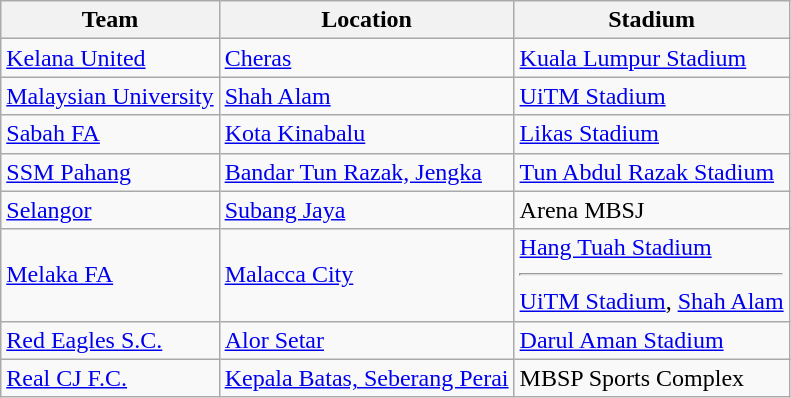<table class="wikitable sortable">
<tr>
<th>Team</th>
<th>Location</th>
<th>Stadium</th>
</tr>
<tr>
<td> <a href='#'>Kelana United</a></td>
<td><a href='#'>Cheras</a></td>
<td><a href='#'>Kuala Lumpur Stadium</a></td>
</tr>
<tr>
<td> <a href='#'>Malaysian University</a></td>
<td><a href='#'>Shah Alam</a></td>
<td><a href='#'>UiTM Stadium</a></td>
</tr>
<tr>
<td> <a href='#'>Sabah FA</a></td>
<td><a href='#'>Kota Kinabalu</a></td>
<td><a href='#'>Likas Stadium</a></td>
</tr>
<tr>
<td> <a href='#'>SSM Pahang</a></td>
<td><a href='#'>Bandar Tun Razak, Jengka</a></td>
<td><a href='#'>Tun Abdul Razak Stadium</a></td>
</tr>
<tr>
<td> <a href='#'>Selangor</a></td>
<td><a href='#'>Subang Jaya</a></td>
<td>Arena MBSJ</td>
</tr>
<tr>
<td> <a href='#'>Melaka FA</a></td>
<td><a href='#'>Malacca City</a></td>
<td><a href='#'>Hang Tuah Stadium</a> <hr> <a href='#'>UiTM Stadium</a>, <a href='#'>Shah Alam</a></td>
</tr>
<tr>
<td> <a href='#'>Red Eagles S.C.</a></td>
<td><a href='#'>Alor Setar</a></td>
<td><a href='#'>Darul Aman Stadium</a></td>
</tr>
<tr>
<td> <a href='#'>Real CJ F.C.</a></td>
<td><a href='#'>Kepala Batas, Seberang Perai</a></td>
<td>MBSP Sports Complex</td>
</tr>
</table>
